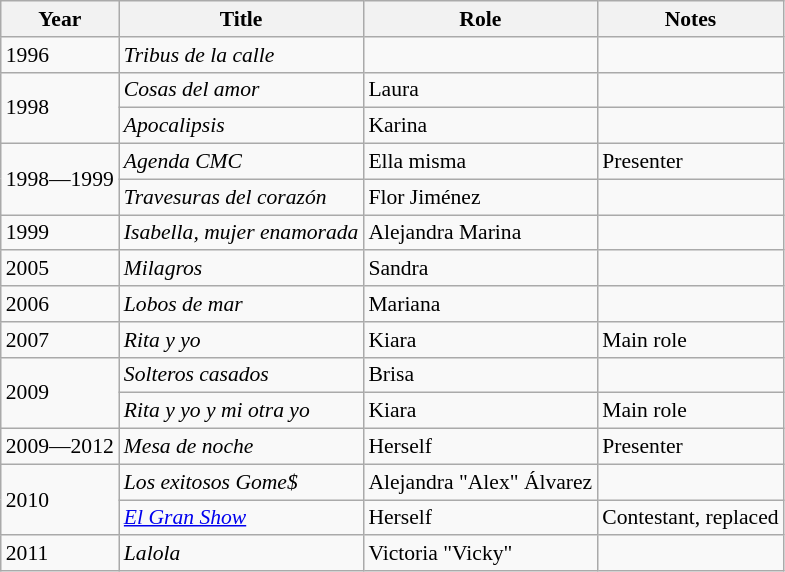<table class="wikitable" style="font-size:90%;">
<tr>
<th>Year</th>
<th>Title</th>
<th>Role</th>
<th>Notes</th>
</tr>
<tr>
<td>1996</td>
<td><em>Tribus de la calle</em></td>
<td></td>
<td></td>
</tr>
<tr>
<td rowspan=2>1998</td>
<td><em>Cosas del amor</em></td>
<td>Laura</td>
<td></td>
</tr>
<tr>
<td><em>Apocalipsis </em></td>
<td>Karina</td>
<td></td>
</tr>
<tr>
<td rowspan=2>1998—1999</td>
<td><em>Agenda CMC</em></td>
<td>Ella misma</td>
<td>Presenter</td>
</tr>
<tr>
<td><em>Travesuras del corazón</em></td>
<td>Flor Jiménez</td>
<td></td>
</tr>
<tr>
<td>1999</td>
<td><em>Isabella, mujer enamorada</em></td>
<td>Alejandra Marina</td>
<td></td>
</tr>
<tr>
<td>2005</td>
<td><em>Milagros</em></td>
<td>Sandra</td>
<td></td>
</tr>
<tr>
<td>2006</td>
<td><em>Lobos de mar</em></td>
<td>Mariana</td>
<td></td>
</tr>
<tr>
<td>2007</td>
<td><em>Rita y yo</em></td>
<td>Kiara</td>
<td>Main role</td>
</tr>
<tr>
<td rowspan=2>2009</td>
<td><em>Solteros casados</em></td>
<td>Brisa</td>
<td></td>
</tr>
<tr>
<td><em>Rita y yo y mi otra yo</em></td>
<td>Kiara</td>
<td>Main role</td>
</tr>
<tr>
<td>2009—2012</td>
<td><em>Mesa de noche</em></td>
<td>Herself</td>
<td>Presenter</td>
</tr>
<tr>
<td rowspan=2>2010</td>
<td><em>Los exitosos Gome$</em></td>
<td>Alejandra "Alex" Álvarez</td>
<td></td>
</tr>
<tr>
<td><em><a href='#'>El Gran Show</a></em></td>
<td>Herself</td>
<td>Contestant, replaced</td>
</tr>
<tr>
<td>2011</td>
<td><em>Lalola</em></td>
<td>Victoria "Vicky"</td>
<td></td>
</tr>
</table>
